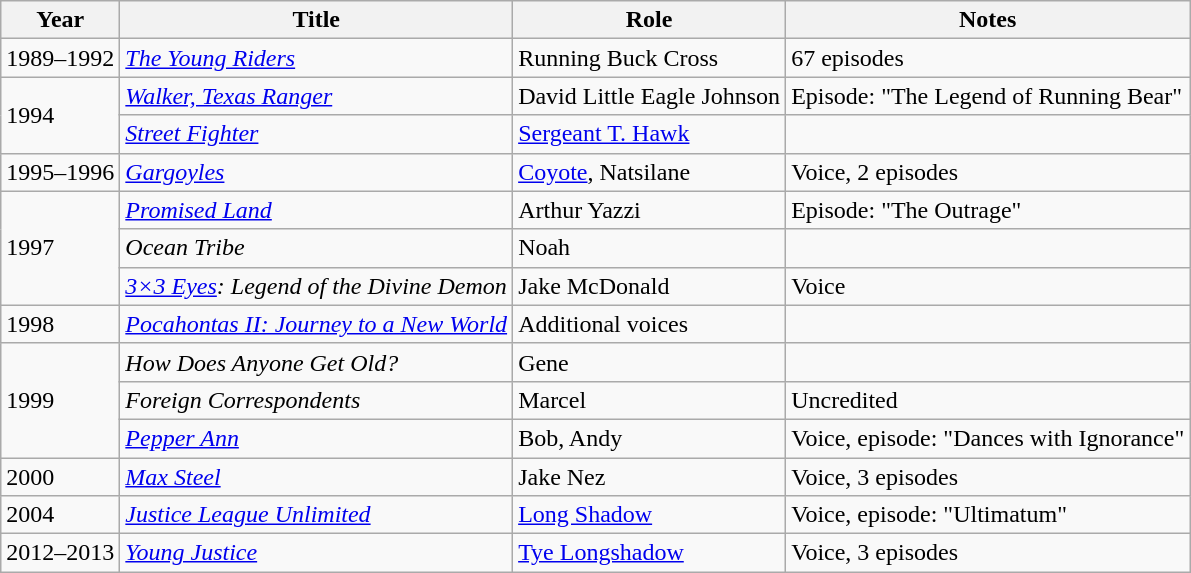<table class="wikitable sortable">
<tr>
<th>Year</th>
<th>Title</th>
<th>Role</th>
<th class="unsortable">Notes</th>
</tr>
<tr>
<td>1989–1992</td>
<td><em><a href='#'>The Young Riders</a></em></td>
<td>Running Buck Cross</td>
<td>67 episodes</td>
</tr>
<tr>
<td rowspan="2">1994</td>
<td><em><a href='#'>Walker, Texas Ranger</a></em></td>
<td>David Little Eagle Johnson</td>
<td>Episode: "The Legend of Running Bear"</td>
</tr>
<tr>
<td><em><a href='#'>Street Fighter</a></em></td>
<td><a href='#'>Sergeant T. Hawk</a></td>
<td></td>
</tr>
<tr>
<td>1995–1996</td>
<td><em><a href='#'>Gargoyles</a></em></td>
<td><a href='#'>Coyote</a>, Natsilane</td>
<td>Voice, 2 episodes</td>
</tr>
<tr>
<td rowspan="3">1997</td>
<td><em><a href='#'>Promised Land</a></em></td>
<td>Arthur Yazzi</td>
<td>Episode: "The Outrage"</td>
</tr>
<tr>
<td><em>Ocean Tribe</em></td>
<td>Noah</td>
<td></td>
</tr>
<tr>
<td><em><a href='#'>3×3 Eyes</a>: Legend of the Divine Demon</em></td>
<td>Jake McDonald</td>
<td>Voice</td>
</tr>
<tr>
<td>1998</td>
<td><em><a href='#'>Pocahontas II: Journey to a New World</a></em></td>
<td>Additional voices</td>
<td></td>
</tr>
<tr>
<td rowspan="3">1999</td>
<td><em>How Does Anyone Get Old?</em></td>
<td>Gene</td>
<td></td>
</tr>
<tr>
<td><em>Foreign Correspondents</em></td>
<td>Marcel</td>
<td>Uncredited</td>
</tr>
<tr>
<td><em><a href='#'>Pepper Ann</a></em></td>
<td>Bob, Andy</td>
<td>Voice, episode: "Dances with Ignorance"</td>
</tr>
<tr>
<td>2000</td>
<td><em><a href='#'>Max Steel</a></em></td>
<td>Jake Nez</td>
<td>Voice, 3 episodes</td>
</tr>
<tr>
<td>2004</td>
<td><em><a href='#'>Justice League Unlimited</a></em></td>
<td><a href='#'>Long Shadow</a></td>
<td>Voice, episode: "Ultimatum"</td>
</tr>
<tr>
<td>2012–2013</td>
<td><em><a href='#'>Young Justice</a></em></td>
<td><a href='#'>Tye Longshadow</a></td>
<td>Voice, 3 episodes</td>
</tr>
</table>
